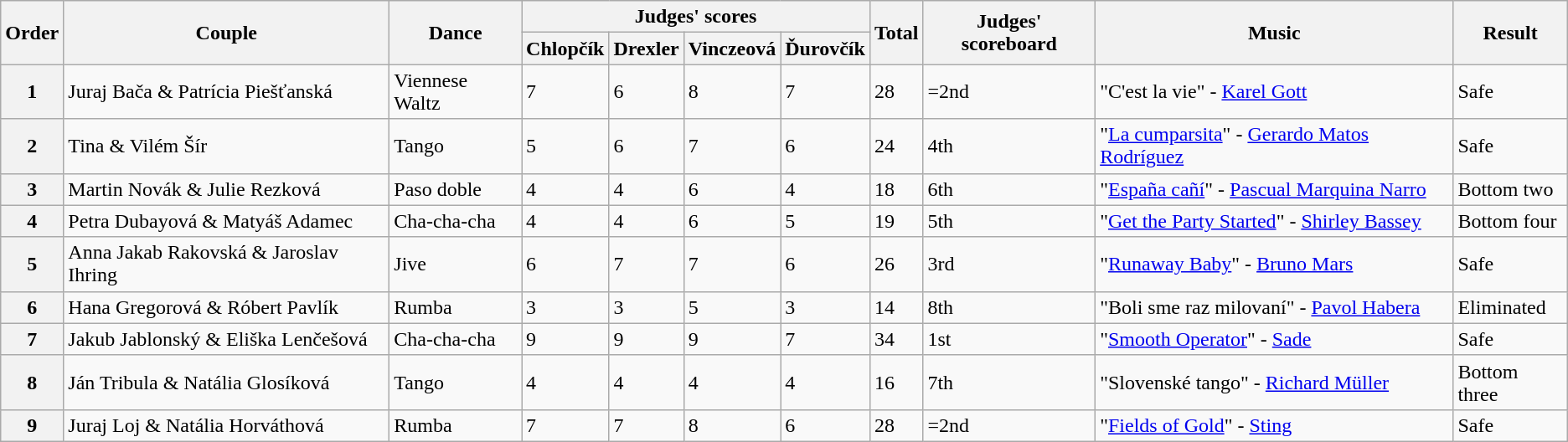<table class="wikitable">
<tr>
<th rowspan="2">Order</th>
<th rowspan="2">Couple</th>
<th rowspan="2">Dance</th>
<th colspan="4">Judges' scores</th>
<th rowspan="2">Total</th>
<th rowspan="2">Judges' scoreboard</th>
<th rowspan="2">Music</th>
<th rowspan="2">Result</th>
</tr>
<tr>
<th>Chlopčík</th>
<th>Drexler</th>
<th>Vinczeová</th>
<th>Ďurovčík</th>
</tr>
<tr>
<th>1</th>
<td>Juraj Bača & Patrícia Piešťanská</td>
<td>Viennese Waltz</td>
<td>7</td>
<td>6</td>
<td>8</td>
<td>7</td>
<td>28</td>
<td>=2nd</td>
<td>"C'est la vie" - <a href='#'>Karel Gott</a></td>
<td>Safe</td>
</tr>
<tr>
<th>2</th>
<td>Tina & Vilém Šír</td>
<td>Tango</td>
<td>5</td>
<td>6</td>
<td>7</td>
<td>6</td>
<td>24</td>
<td>4th</td>
<td>"<a href='#'>La cumparsita</a>" - <a href='#'>Gerardo Matos Rodríguez</a></td>
<td>Safe</td>
</tr>
<tr>
<th>3</th>
<td>Martin Novák & Julie Rezková</td>
<td>Paso doble</td>
<td>4</td>
<td>4</td>
<td>6</td>
<td>4</td>
<td>18</td>
<td>6th</td>
<td>"<a href='#'>España cañí</a>" - <a href='#'>Pascual Marquina Narro</a></td>
<td>Bottom two</td>
</tr>
<tr>
<th>4</th>
<td>Petra Dubayová & Matyáš Adamec</td>
<td>Cha-cha-cha</td>
<td>4</td>
<td>4</td>
<td>6</td>
<td>5</td>
<td>19</td>
<td>5th</td>
<td>"<a href='#'>Get the Party Started</a>" - <a href='#'>Shirley Bassey</a></td>
<td>Bottom four</td>
</tr>
<tr>
<th>5</th>
<td>Anna Jakab Rakovská & Jaroslav Ihring</td>
<td>Jive</td>
<td>6</td>
<td>7</td>
<td>7</td>
<td>6</td>
<td>26</td>
<td>3rd</td>
<td>"<a href='#'>Runaway Baby</a>" - <a href='#'>Bruno Mars</a></td>
<td>Safe</td>
</tr>
<tr>
<th>6</th>
<td>Hana Gregorová & Róbert Pavlík</td>
<td>Rumba</td>
<td>3</td>
<td>3</td>
<td>5</td>
<td>3</td>
<td>14</td>
<td>8th</td>
<td>"Boli sme raz milovaní" - <a href='#'>Pavol Habera</a></td>
<td>Eliminated</td>
</tr>
<tr>
<th>7</th>
<td>Jakub Jablonský & Eliška Lenčešová</td>
<td>Cha-cha-cha</td>
<td>9</td>
<td>9</td>
<td>9</td>
<td>7</td>
<td>34</td>
<td>1st</td>
<td>"<a href='#'>Smooth Operator</a>" - <a href='#'>Sade</a></td>
<td>Safe</td>
</tr>
<tr>
<th>8</th>
<td>Ján Tribula & Natália Glosíková</td>
<td>Tango</td>
<td>4</td>
<td>4</td>
<td>4</td>
<td>4</td>
<td>16</td>
<td>7th</td>
<td>"Slovenské tango" - <a href='#'>Richard Müller</a></td>
<td>Bottom three</td>
</tr>
<tr>
<th>9</th>
<td>Juraj Loj & Natália Horváthová</td>
<td>Rumba</td>
<td>7</td>
<td>7</td>
<td>8</td>
<td>6</td>
<td>28</td>
<td>=2nd</td>
<td>"<a href='#'>Fields of Gold</a>" - <a href='#'>Sting</a></td>
<td>Safe</td>
</tr>
</table>
